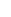<table style="width:22%; text-align:center;">
<tr style="color:white;">
<td style="background:"><strong>8</strong></td>
</tr>
</table>
